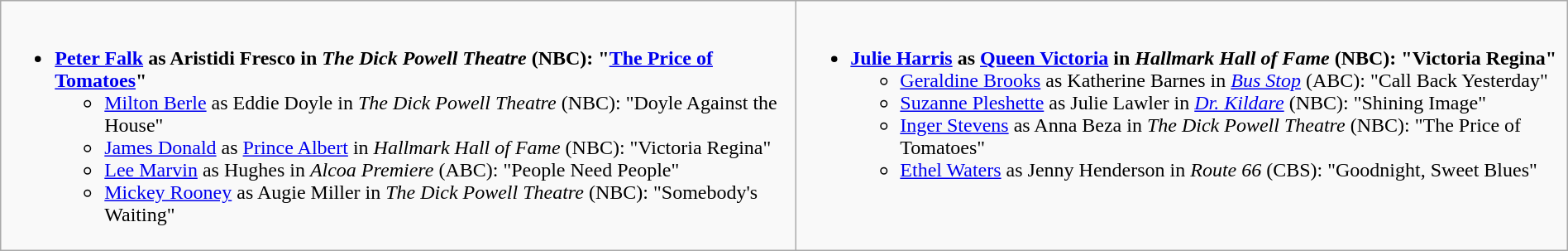<table class=wikitable width="100%">
<tr>
<td style="vertical-align:top;"><br><ul><li><strong><a href='#'>Peter Falk</a> as Aristidi Fresco in <em>The Dick Powell Theatre</em> (NBC): "<a href='#'>The Price of Tomatoes</a>"</strong><ul><li><a href='#'>Milton Berle</a> as Eddie Doyle in <em>The Dick Powell Theatre</em> (NBC): "Doyle Against the House"</li><li><a href='#'>James Donald</a> as <a href='#'>Prince Albert</a> in <em>Hallmark Hall of Fame</em> (NBC): "Victoria Regina"</li><li><a href='#'>Lee Marvin</a> as Hughes in <em>Alcoa Premiere</em> (ABC): "People Need People"</li><li><a href='#'>Mickey Rooney</a> as Augie Miller in <em>The Dick Powell Theatre</em> (NBC): "Somebody's Waiting"</li></ul></li></ul></td>
<td style="vertical-align:top;"><br><ul><li><strong><a href='#'>Julie Harris</a> as <a href='#'>Queen Victoria</a> in <em>Hallmark Hall of Fame</em> (NBC): "Victoria Regina"</strong><ul><li><a href='#'>Geraldine Brooks</a> as Katherine Barnes in <em><a href='#'>Bus Stop</a></em> (ABC): "Call Back Yesterday"</li><li><a href='#'>Suzanne Pleshette</a> as Julie Lawler in <em><a href='#'>Dr. Kildare</a></em> (NBC): "Shining Image"</li><li><a href='#'>Inger Stevens</a> as Anna Beza in <em>The Dick Powell Theatre</em> (NBC): "The Price of Tomatoes"</li><li><a href='#'>Ethel Waters</a> as Jenny Henderson in <em>Route 66</em> (CBS): "Goodnight, Sweet Blues"</li></ul></li></ul></td>
</tr>
</table>
